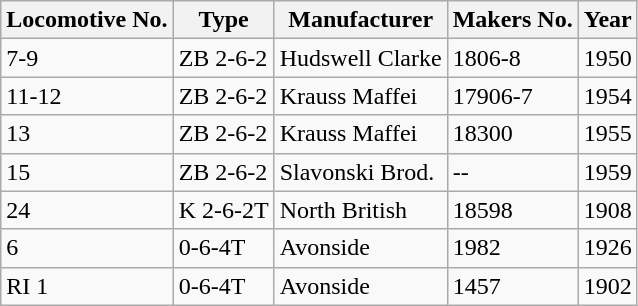<table class="wikitable">
<tr>
<th>Locomotive No.</th>
<th>Type</th>
<th>Manufacturer</th>
<th>Makers No.</th>
<th>Year</th>
</tr>
<tr>
<td>7-9</td>
<td>ZB 2-6-2</td>
<td>Hudswell Clarke</td>
<td>1806-8</td>
<td>1950</td>
</tr>
<tr>
<td>11-12</td>
<td>ZB 2-6-2</td>
<td>Krauss Maffei</td>
<td>17906-7</td>
<td>1954</td>
</tr>
<tr>
<td>13</td>
<td>ZB 2-6-2</td>
<td>Krauss Maffei</td>
<td>18300</td>
<td>1955</td>
</tr>
<tr>
<td>15</td>
<td>ZB 2-6-2</td>
<td>Slavonski Brod.</td>
<td>--</td>
<td>1959</td>
</tr>
<tr>
<td>24</td>
<td>K 2-6-2T</td>
<td>North British</td>
<td>18598</td>
<td>1908</td>
</tr>
<tr>
<td>6</td>
<td>0-6-4T</td>
<td>Avonside</td>
<td>1982</td>
<td>1926</td>
</tr>
<tr>
<td>RI 1</td>
<td>0-6-4T</td>
<td>Avonside</td>
<td>1457</td>
<td>1902</td>
</tr>
</table>
